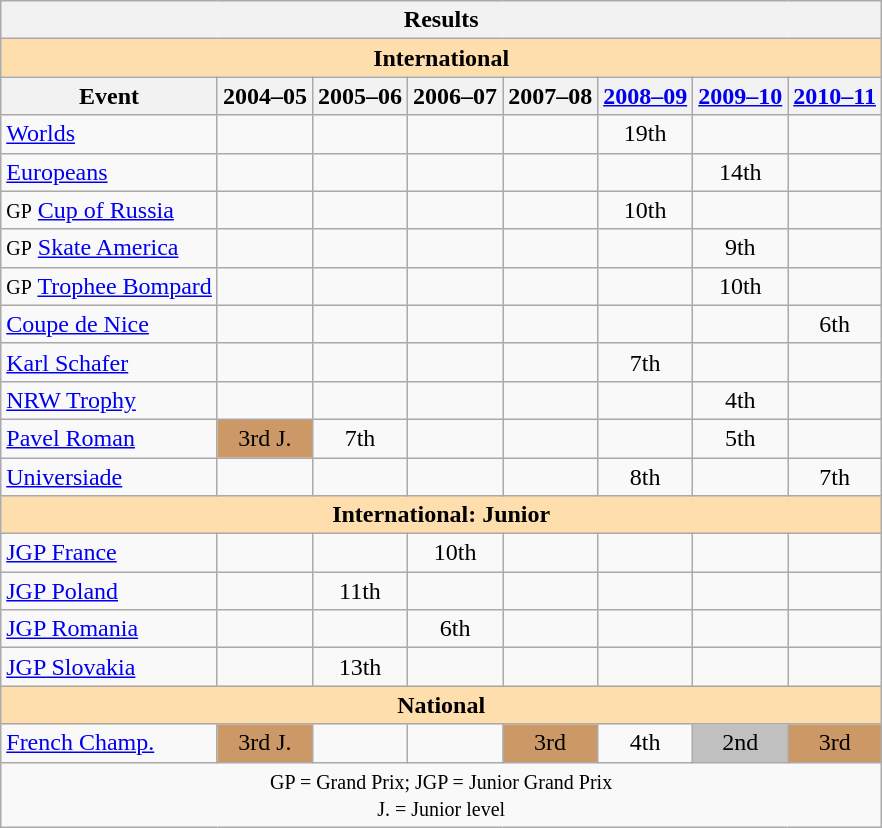<table class="wikitable" style="text-align:center">
<tr>
<th colspan=8 align=center><strong>Results</strong></th>
</tr>
<tr>
<th style="background-color: #ffdead; " colspan=8 align=center><strong>International</strong></th>
</tr>
<tr>
<th>Event</th>
<th>2004–05</th>
<th>2005–06</th>
<th>2006–07</th>
<th>2007–08</th>
<th><a href='#'>2008–09</a></th>
<th><a href='#'>2009–10</a></th>
<th><a href='#'>2010–11</a></th>
</tr>
<tr>
<td align=left><a href='#'>Worlds</a></td>
<td></td>
<td></td>
<td></td>
<td></td>
<td>19th</td>
<td></td>
<td></td>
</tr>
<tr>
<td align=left><a href='#'>Europeans</a></td>
<td></td>
<td></td>
<td></td>
<td></td>
<td></td>
<td>14th</td>
<td></td>
</tr>
<tr>
<td align=left><small>GP</small> <a href='#'>Cup of Russia</a></td>
<td></td>
<td></td>
<td></td>
<td></td>
<td>10th</td>
<td></td>
<td></td>
</tr>
<tr>
<td align=left><small>GP</small> <a href='#'>Skate America</a></td>
<td></td>
<td></td>
<td></td>
<td></td>
<td></td>
<td>9th</td>
<td></td>
</tr>
<tr>
<td align=left><small>GP</small> <a href='#'>Trophee Bompard</a></td>
<td></td>
<td></td>
<td></td>
<td></td>
<td></td>
<td>10th</td>
<td></td>
</tr>
<tr>
<td align=left><a href='#'>Coupe de Nice</a></td>
<td></td>
<td></td>
<td></td>
<td></td>
<td></td>
<td></td>
<td>6th</td>
</tr>
<tr>
<td align=left><a href='#'>Karl Schafer</a></td>
<td></td>
<td></td>
<td></td>
<td></td>
<td>7th</td>
<td></td>
<td></td>
</tr>
<tr>
<td align=left><a href='#'>NRW Trophy</a></td>
<td></td>
<td></td>
<td></td>
<td></td>
<td></td>
<td>4th</td>
<td></td>
</tr>
<tr>
<td align=left><a href='#'>Pavel Roman</a></td>
<td bgcolor=cc9966>3rd J.</td>
<td>7th</td>
<td></td>
<td></td>
<td></td>
<td>5th</td>
<td></td>
</tr>
<tr>
<td align=left><a href='#'>Universiade</a></td>
<td></td>
<td></td>
<td></td>
<td></td>
<td>8th</td>
<td></td>
<td>7th</td>
</tr>
<tr>
<th style="background-color: #ffdead; " colspan=8 align=center><strong>International: Junior</strong></th>
</tr>
<tr>
<td align=left><a href='#'>JGP France</a></td>
<td></td>
<td></td>
<td>10th</td>
<td></td>
<td></td>
<td></td>
<td></td>
</tr>
<tr>
<td align=left><a href='#'>JGP Poland</a></td>
<td></td>
<td>11th</td>
<td></td>
<td></td>
<td></td>
<td></td>
<td></td>
</tr>
<tr>
<td align=left><a href='#'>JGP Romania</a></td>
<td></td>
<td></td>
<td>6th</td>
<td></td>
<td></td>
<td></td>
<td></td>
</tr>
<tr>
<td align=left><a href='#'>JGP Slovakia</a></td>
<td></td>
<td>13th</td>
<td></td>
<td></td>
<td></td>
<td></td>
<td></td>
</tr>
<tr>
<th style="background-color: #ffdead; " colspan=8 align=center><strong>National</strong></th>
</tr>
<tr>
<td align=left><a href='#'>French Champ.</a></td>
<td bgcolor=cc9966>3rd J.</td>
<td></td>
<td></td>
<td bgcolor=cc9966>3rd</td>
<td>4th</td>
<td bgcolor=silver>2nd</td>
<td bgcolor=cc9966>3rd</td>
</tr>
<tr>
<td colspan=8 align=center><small> GP = Grand Prix; JGP = Junior Grand Prix <br> J. = Junior level </small></td>
</tr>
</table>
